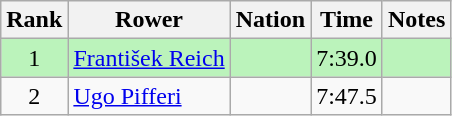<table class="wikitable sortable" style="text-align:center">
<tr>
<th>Rank</th>
<th>Rower</th>
<th>Nation</th>
<th>Time</th>
<th>Notes</th>
</tr>
<tr bgcolor=bbf3bb>
<td>1</td>
<td align=left><a href='#'>František Reich</a></td>
<td align=left></td>
<td>7:39.0</td>
<td></td>
</tr>
<tr>
<td>2</td>
<td align=left><a href='#'>Ugo Pifferi</a></td>
<td align=left></td>
<td>7:47.5</td>
<td></td>
</tr>
</table>
